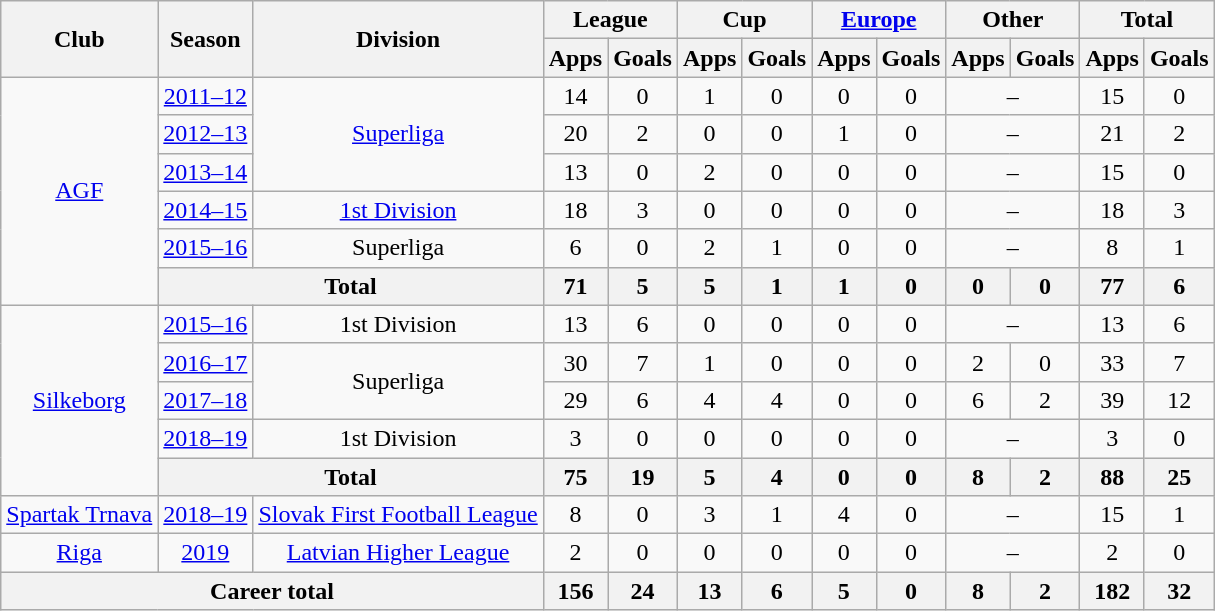<table class="wikitable" style="text-align: center">
<tr>
<th rowspan="2">Club</th>
<th rowspan="2">Season</th>
<th rowspan="2">Division</th>
<th colspan="2">League</th>
<th colspan="2">Cup</th>
<th colspan="2"><a href='#'>Europe</a></th>
<th colspan="2">Other</th>
<th colspan="2">Total</th>
</tr>
<tr>
<th>Apps</th>
<th>Goals</th>
<th>Apps</th>
<th>Goals</th>
<th>Apps</th>
<th>Goals</th>
<th>Apps</th>
<th>Goals</th>
<th>Apps</th>
<th>Goals</th>
</tr>
<tr>
<td rowspan="6"><a href='#'>AGF</a></td>
<td><a href='#'>2011–12</a></td>
<td rowspan="3"><a href='#'>Superliga</a></td>
<td>14</td>
<td>0</td>
<td>1</td>
<td>0</td>
<td>0</td>
<td>0</td>
<td colspan="2">–</td>
<td>15</td>
<td>0</td>
</tr>
<tr>
<td><a href='#'>2012–13</a></td>
<td>20</td>
<td>2</td>
<td>0</td>
<td>0</td>
<td>1</td>
<td>0</td>
<td colspan="2">–</td>
<td>21</td>
<td>2</td>
</tr>
<tr>
<td><a href='#'>2013–14</a></td>
<td>13</td>
<td>0</td>
<td>2</td>
<td>0</td>
<td>0</td>
<td>0</td>
<td colspan="2">–</td>
<td>15</td>
<td>0</td>
</tr>
<tr>
<td><a href='#'>2014–15</a></td>
<td rowspan="1"><a href='#'>1st Division</a></td>
<td>18</td>
<td>3</td>
<td>0</td>
<td>0</td>
<td>0</td>
<td>0</td>
<td colspan="2">–</td>
<td>18</td>
<td>3</td>
</tr>
<tr>
<td><a href='#'>2015–16</a></td>
<td rowspan="1">Superliga</td>
<td>6</td>
<td>0</td>
<td>2</td>
<td>1</td>
<td>0</td>
<td>0</td>
<td colspan="2">–</td>
<td>8</td>
<td>1</td>
</tr>
<tr>
<th colspan="2">Total</th>
<th>71</th>
<th>5</th>
<th>5</th>
<th>1</th>
<th>1</th>
<th>0</th>
<th>0</th>
<th>0</th>
<th>77</th>
<th>6</th>
</tr>
<tr>
<td rowspan="5"><a href='#'>Silkeborg</a></td>
<td><a href='#'>2015–16</a></td>
<td rowspan="1">1st Division</td>
<td>13</td>
<td>6</td>
<td>0</td>
<td>0</td>
<td>0</td>
<td>0</td>
<td colspan="2">–</td>
<td>13</td>
<td>6</td>
</tr>
<tr>
<td><a href='#'>2016–17</a></td>
<td rowspan="2">Superliga</td>
<td>30</td>
<td>7</td>
<td>1</td>
<td>0</td>
<td>0</td>
<td>0</td>
<td>2</td>
<td>0</td>
<td>33</td>
<td>7</td>
</tr>
<tr>
<td><a href='#'>2017–18</a></td>
<td>29</td>
<td>6</td>
<td>4</td>
<td>4</td>
<td>0</td>
<td>0</td>
<td>6</td>
<td>2</td>
<td>39</td>
<td>12</td>
</tr>
<tr>
<td><a href='#'>2018–19</a></td>
<td rowspan="1">1st Division</td>
<td>3</td>
<td>0</td>
<td>0</td>
<td>0</td>
<td>0</td>
<td>0</td>
<td colspan="2">–</td>
<td>3</td>
<td>0</td>
</tr>
<tr>
<th colspan="2">Total</th>
<th>75</th>
<th>19</th>
<th>5</th>
<th>4</th>
<th>0</th>
<th>0</th>
<th>8</th>
<th>2</th>
<th>88</th>
<th>25</th>
</tr>
<tr>
<td rowspan="1"><a href='#'>Spartak Trnava</a></td>
<td><a href='#'>2018–19</a></td>
<td rowspan="1"><a href='#'>Slovak First Football League</a></td>
<td>8</td>
<td>0</td>
<td>3</td>
<td>1</td>
<td>4</td>
<td>0</td>
<td colspan="2">–</td>
<td>15</td>
<td>1</td>
</tr>
<tr>
<td rowspan="1"><a href='#'>Riga</a></td>
<td><a href='#'>2019</a></td>
<td rowspan="1"><a href='#'>Latvian Higher League</a></td>
<td>2</td>
<td>0</td>
<td>0</td>
<td>0</td>
<td>0</td>
<td>0</td>
<td colspan="2">–</td>
<td>2</td>
<td>0</td>
</tr>
<tr>
<th colspan="3">Career total</th>
<th>156</th>
<th>24</th>
<th>13</th>
<th>6</th>
<th>5</th>
<th>0</th>
<th>8</th>
<th>2</th>
<th>182</th>
<th>32</th>
</tr>
</table>
